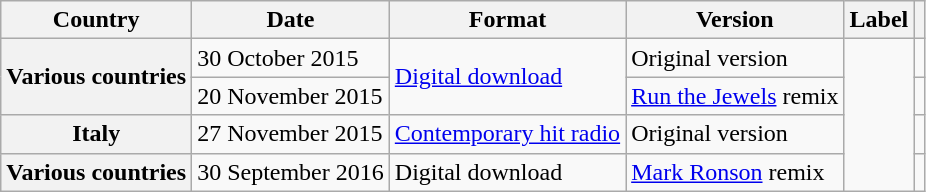<table class="wikitable plainrowheaders">
<tr>
<th scope="col">Country</th>
<th scope="col">Date</th>
<th scope="col">Format</th>
<th scope="col">Version</th>
<th scope="col">Label</th>
<th scope="col"></th>
</tr>
<tr>
<th scope="row" rowspan="2">Various countries</th>
<td>30 October 2015</td>
<td rowspan="2"><a href='#'>Digital download</a></td>
<td>Original version</td>
<td rowspan="4"></td>
<td></td>
</tr>
<tr>
<td>20 November 2015</td>
<td><a href='#'>Run the Jewels</a> remix</td>
<td></td>
</tr>
<tr>
<th scope="row">Italy</th>
<td>27 November 2015</td>
<td><a href='#'>Contemporary hit radio</a></td>
<td>Original version</td>
<td></td>
</tr>
<tr>
<th scope="row">Various countries</th>
<td>30 September 2016</td>
<td>Digital download</td>
<td><a href='#'>Mark Ronson</a> remix</td>
<td></td>
</tr>
</table>
